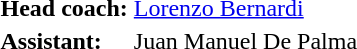<table>
<tr>
<td><strong>Head coach:</strong></td>
<td> <a href='#'>Lorenzo Bernardi</a></td>
</tr>
<tr>
<td><strong>Assistant:</strong></td>
<td> Juan Manuel De Palma</td>
</tr>
<tr>
</tr>
</table>
